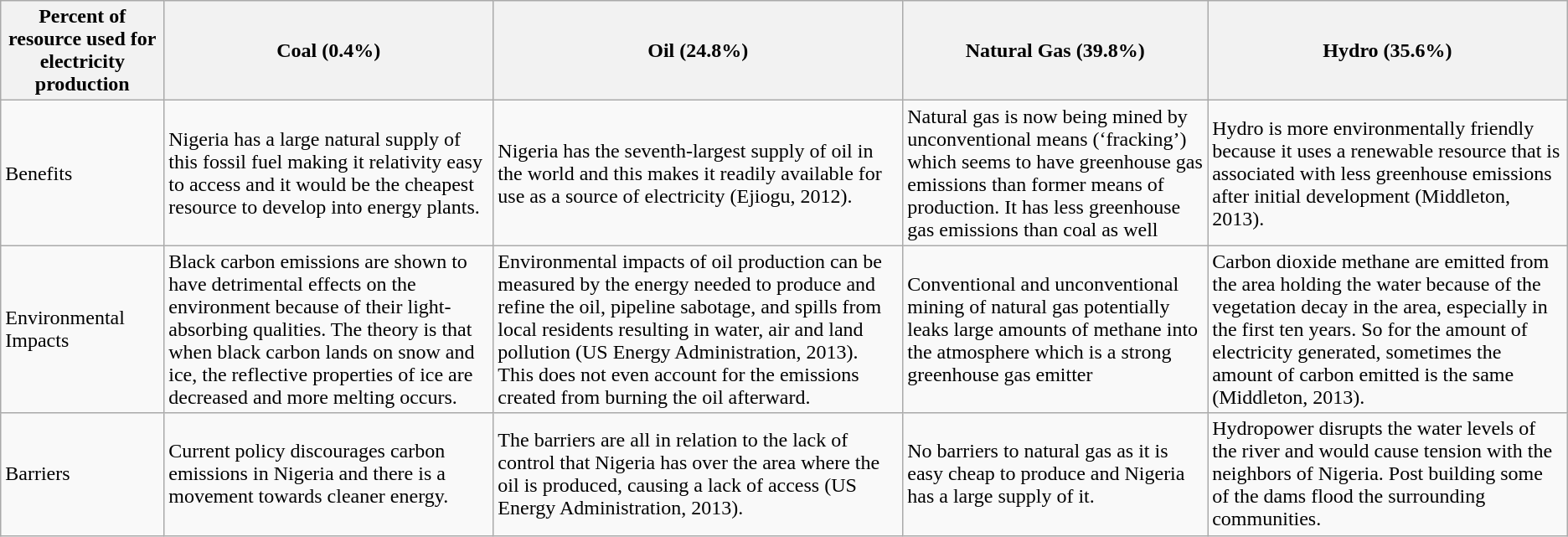<table class="wikitable">
<tr>
<th>Percent of resource used for electricity production</th>
<th>Coal (0.4%)</th>
<th>Oil (24.8%)</th>
<th>Natural Gas (39.8%)</th>
<th>Hydro (35.6%)</th>
</tr>
<tr>
<td>Benefits</td>
<td>Nigeria has a large natural supply of this fossil fuel making it relativity easy to access and it would be the cheapest resource to develop into energy plants.</td>
<td>Nigeria has the seventh-largest supply of oil in the world and this makes it readily available for use as a source of electricity (Ejiogu, 2012).</td>
<td>Natural gas is now being mined by unconventional means (‘fracking’) which seems to have greenhouse gas emissions than former means of production. It has less greenhouse gas emissions than coal as well</td>
<td>Hydro is more environmentally friendly because it uses a renewable resource that is associated with less greenhouse emissions after initial development (Middleton, 2013).</td>
</tr>
<tr>
<td>Environmental Impacts</td>
<td>Black carbon emissions are shown to have detrimental effects on the environment because of their light-absorbing qualities. The theory is that when black carbon lands on snow and ice, the reflective properties of ice are decreased and more melting occurs.</td>
<td>Environmental impacts of oil production can be measured by the energy needed to produce and refine the oil, pipeline sabotage, and spills from local residents resulting in water, air and land pollution (US Energy Administration, 2013). This does not even account for the emissions created from burning the oil afterward.</td>
<td>Conventional and unconventional mining of natural gas potentially leaks large amounts of methane into the atmosphere which is a strong greenhouse gas emitter</td>
<td>Carbon dioxide methane are emitted from the area holding the water because of the vegetation decay in the area, especially in the first ten years. So for the amount of electricity generated, sometimes the amount of carbon emitted is the same (Middleton, 2013).</td>
</tr>
<tr>
<td>Barriers</td>
<td>Current policy discourages carbon emissions in Nigeria and there is a movement towards cleaner energy.</td>
<td>The barriers are all in relation to the lack of control that Nigeria has over the area where the oil is produced, causing a lack of access (US Energy Administration, 2013).</td>
<td>No barriers to natural gas as it is easy cheap to produce and Nigeria has a large supply of it.</td>
<td>Hydropower disrupts the water levels of the river and would cause tension with the neighbors of Nigeria. Post building some of the dams flood the surrounding communities.</td>
</tr>
</table>
